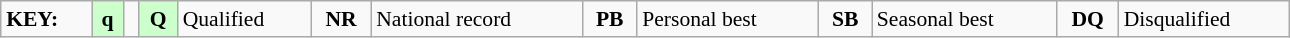<table class="wikitable" style="margin:0.5em auto; font-size:90%;position:relative;" width=68%>
<tr>
<td><strong>KEY:</strong></td>
<td bgcolor=ccffcc align=center><strong>q</strong></td>
<td></td>
<td bgcolor=ccffcc align=center><strong>Q</strong></td>
<td>Qualified</td>
<td align=center><strong>NR</strong></td>
<td>National record</td>
<td align=center><strong>PB</strong></td>
<td>Personal best</td>
<td align=center><strong>SB</strong></td>
<td>Seasonal best</td>
<td align=center><strong>DQ</strong></td>
<td>Disqualified</td>
</tr>
</table>
